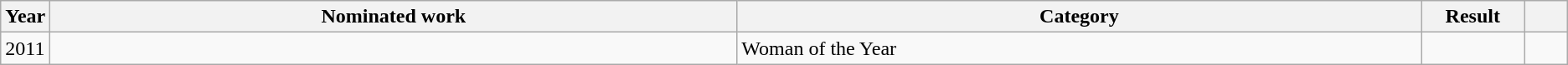<table class="wikitable sortable">
<tr>
<th scope="col" style="width:1em;">Year</th>
<th scope="col" style="width:39em;">Nominated work</th>
<th scope="col" style="width:39em;">Category</th>
<th scope="col" style="width:5em;">Result</th>
<th scope="col" style="width:2em;" class="unsortable"></th>
</tr>
<tr>
<td>2011</td>
<td></td>
<td>Woman of the Year</td>
<td></td>
<td></td>
</tr>
</table>
